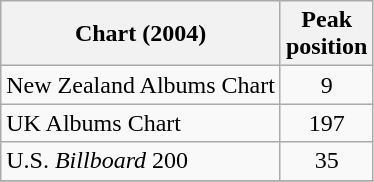<table class="wikitable sortable">
<tr>
<th align="left">Chart (2004)</th>
<th align="left">Peak<br>position</th>
</tr>
<tr>
<td align="left">New Zealand Albums Chart</td>
<td align="center">9</td>
</tr>
<tr>
<td align="left">UK Albums Chart</td>
<td align="center">197</td>
</tr>
<tr>
<td align="left">U.S. <em>Billboard</em> 200</td>
<td align="center">35</td>
</tr>
<tr>
</tr>
</table>
